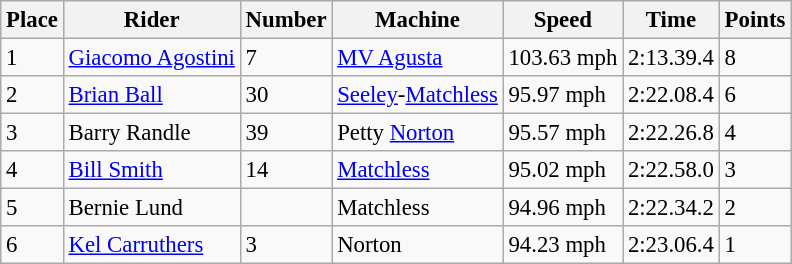<table class="wikitable" style="font-size: 95%;">
<tr>
<th>Place</th>
<th>Rider</th>
<th>Number</th>
<th>Machine</th>
<th>Speed</th>
<th>Time</th>
<th>Points</th>
</tr>
<tr>
<td>1</td>
<td> <a href='#'>Giacomo Agostini</a></td>
<td>7</td>
<td><a href='#'>MV Agusta</a></td>
<td>103.63 mph</td>
<td>2:13.39.4</td>
<td>8</td>
</tr>
<tr>
<td>2</td>
<td> <a href='#'>Brian Ball</a></td>
<td>30</td>
<td><a href='#'>Seeley</a>-<a href='#'>Matchless</a></td>
<td>95.97 mph</td>
<td>2:22.08.4</td>
<td>6</td>
</tr>
<tr>
<td>3</td>
<td> Barry Randle</td>
<td>39</td>
<td>Petty <a href='#'>Norton</a></td>
<td>95.57 mph</td>
<td>2:22.26.8</td>
<td>4</td>
</tr>
<tr>
<td>4</td>
<td> <a href='#'>Bill Smith</a></td>
<td>14</td>
<td><a href='#'>Matchless</a></td>
<td>95.02 mph</td>
<td>2:22.58.0</td>
<td>3</td>
</tr>
<tr>
<td>5</td>
<td> Bernie Lund</td>
<td></td>
<td>Matchless</td>
<td>94.96 mph</td>
<td>2:22.34.2</td>
<td>2</td>
</tr>
<tr>
<td>6</td>
<td> <a href='#'>Kel Carruthers</a></td>
<td>3</td>
<td>Norton</td>
<td>94.23 mph</td>
<td>2:23.06.4</td>
<td>1</td>
</tr>
</table>
